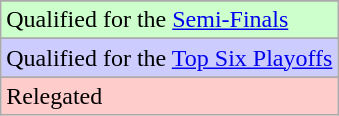<table class="wikitable">
<tr>
</tr>
<tr width=10px style="background:#ccffcc;">
<td>Qualified for the <a href='#'>Semi-Finals</a></td>
</tr>
<tr>
</tr>
<tr width=10px style="background:#ccccff;">
<td>Qualified for the <a href='#'>Top Six Playoffs</a></td>
</tr>
<tr>
</tr>
<tr width=10px style="background:#ffcccc;">
<td>Relegated</td>
</tr>
</table>
